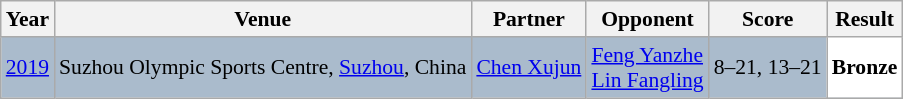<table class="sortable wikitable" style="font-size: 90%;">
<tr>
<th>Year</th>
<th>Venue</th>
<th>Partner</th>
<th>Opponent</th>
<th>Score</th>
<th>Result</th>
</tr>
<tr style="background:#AABBCC">
<td align="center"><a href='#'>2019</a></td>
<td align="left">Suzhou Olympic Sports Centre, <a href='#'>Suzhou</a>, China</td>
<td align="left"> <a href='#'>Chen Xujun</a></td>
<td align="left"> <a href='#'>Feng Yanzhe</a><br> <a href='#'>Lin Fangling</a></td>
<td align="left">8–21, 13–21</td>
<td style="text-align:left; background:white"> <strong>Bronze</strong></td>
</tr>
</table>
